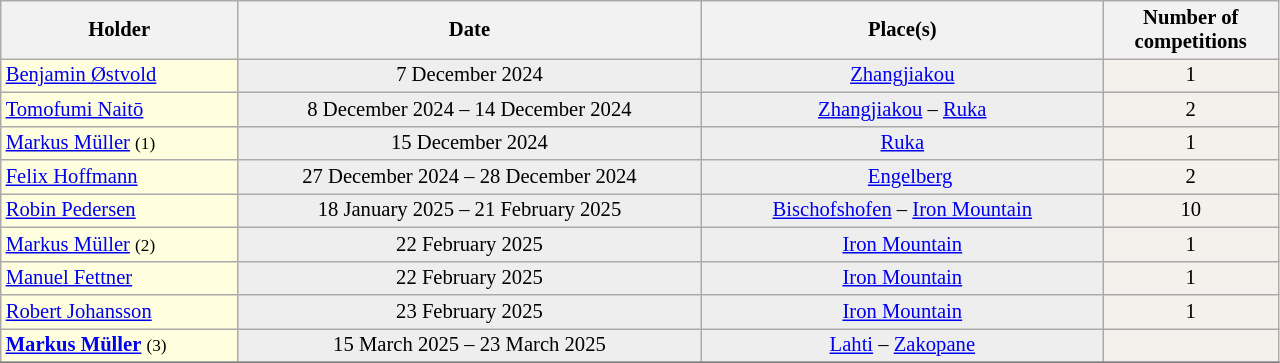<table class="wikitable plainrowheaders" style="background:#fff; font-size:86%; line-height:16px; border:grey solid 1px; border-collapse:collapse;">
<tr>
<th style="width:11em;"> Holder</th>
<th style="width:22em;">Date</th>
<th style="width:19em;">Place(s)</th>
<th style="width:8em;">Number of competitions</th>
</tr>
<tr>
<td bgcolor=FFFFE0> <a href='#'>Benjamin Østvold</a></td>
<td align=center bgcolor=#EEEEEE>7 December 2024</td>
<td align=center bgcolor=#EEEEEE> <a href='#'>Zhangjiakou</a></td>
<td align=center bgcolor=#F4F0EC>1</td>
</tr>
<tr>
<td bgcolor=FFFFE0> <a href='#'>Tomofumi Naitō</a></td>
<td align=center bgcolor=#EEEEEE>8 December 2024 – 14 December 2024</td>
<td align=center bgcolor=#EEEEEE> <a href='#'>Zhangjiakou</a> –  <a href='#'>Ruka</a></td>
<td align=center bgcolor=#F4F0EC>2</td>
</tr>
<tr>
<td bgcolor=FFFFE0> <a href='#'>Markus Müller</a> <small>(1)</small></td>
<td align=center bgcolor=#EEEEEE>15 December 2024</td>
<td align=center bgcolor=#EEEEEE> <a href='#'>Ruka</a></td>
<td align=center bgcolor=#F4F0EC>1</td>
</tr>
<tr>
<td bgcolor=FFFFE0> <a href='#'>Felix Hoffmann</a></td>
<td align=center bgcolor=#EEEEEE>27 December 2024 – 28 December 2024</td>
<td align=center bgcolor=#EEEEEE>   <a href='#'>Engelberg</a></td>
<td align=center bgcolor=#F4F0EC>2</td>
</tr>
<tr>
<td bgcolor=FFFFE0> <a href='#'>Robin Pedersen</a></td>
<td align=center bgcolor=#EEEEEE>18 January 2025 – 21 February 2025</td>
<td align=center bgcolor=#EEEEEE> <a href='#'>Bischofshofen</a> –  <a href='#'>Iron Mountain</a></td>
<td align=center bgcolor=#F4F0EC>10</td>
</tr>
<tr>
<td bgcolor=FFFFE0> <a href='#'>Markus Müller</a> <small>(2)</small></td>
<td align=center bgcolor=#EEEEEE>22 February 2025</td>
<td align=center bgcolor=#EEEEEE> <a href='#'>Iron Mountain</a></td>
<td align=center bgcolor=#F4F0EC>1</td>
</tr>
<tr>
<td bgcolor=FFFFE0> <a href='#'>Manuel Fettner</a></td>
<td align=center bgcolor=#EEEEEE>22 February 2025</td>
<td align=center bgcolor=#EEEEEE> <a href='#'>Iron Mountain</a></td>
<td align=center bgcolor=#F4F0EC>1</td>
</tr>
<tr>
<td bgcolor=FFFFE0> <a href='#'>Robert Johansson</a></td>
<td align=center bgcolor=#EEEEEE>23 February 2025</td>
<td align=center bgcolor=#EEEEEE> <a href='#'>Iron Mountain</a></td>
<td align=center bgcolor=#F4F0EC>1</td>
</tr>
<tr>
<td bgcolor=FFFFE0> <strong><a href='#'>Markus Müller</a></strong> <small>(3)</small></td>
<td align=center bgcolor=#EEEEEE>15 March 2025 – 23 March 2025</td>
<td align=center bgcolor=#EEEEEE> <a href='#'>Lahti</a> –  <a href='#'>Zakopane</a></td>
<td align=center bgcolor=#F4F0EC><strong></strong></td>
</tr>
<tr>
</tr>
</table>
